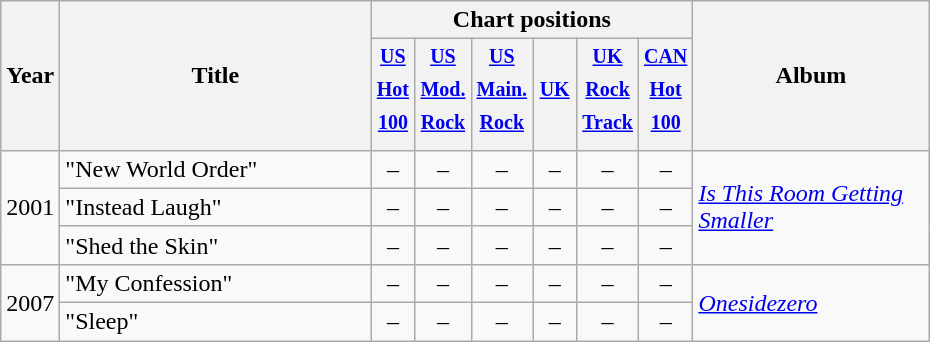<table class="wikitable">
<tr>
<th width="20" rowspan="2">Year</th>
<th width="200" rowspan="2">Title</th>
<th colspan="6">Chart positions</th>
<th width="150" rowspan="2">Album</th>
</tr>
<tr>
<th width="22"><sup><a href='#'>US<br>Hot 100</a></sup></th>
<th width="22"><sup><a href='#'>US<br>Mod. Rock</a></sup></th>
<th width="22"><sup><a href='#'>US<br>Main. Rock</a></sup></th>
<th width="22"><sup><a href='#'>UK</a></sup></th>
<th width="22"><sup><a href='#'>UK<br>Rock Track</a></sup></th>
<th width="22"><sup><a href='#'>CAN<br>Hot 100</a></sup></th>
</tr>
<tr>
<td rowspan="3">2001</td>
<td>"New World Order"</td>
<td align="center">–</td>
<td align="center">–</td>
<td align="center">–</td>
<td align="center">–</td>
<td align="center">–</td>
<td align="center">–</td>
<td rowspan="3"><em><a href='#'>Is This Room Getting Smaller</a></em></td>
</tr>
<tr>
<td>"Instead Laugh"</td>
<td align="center">–</td>
<td align="center">–</td>
<td align="center">–</td>
<td align="center">–</td>
<td align="center">–</td>
<td align="center">–</td>
</tr>
<tr>
<td>"Shed the Skin"</td>
<td align="center">–</td>
<td align="center">–</td>
<td align="center">–</td>
<td align="center">–</td>
<td align="center">–</td>
<td align="center">–</td>
</tr>
<tr>
<td rowspan="2">2007</td>
<td>"My Confession"</td>
<td align="center">–</td>
<td align="center">–</td>
<td align="center">–</td>
<td align="center">–</td>
<td align="center">–</td>
<td align="center">–</td>
<td rowspan="2"><em><a href='#'>Onesidezero</a></em></td>
</tr>
<tr>
<td>"Sleep"</td>
<td align="center">–</td>
<td align="center">–</td>
<td align="center">–</td>
<td align="center">–</td>
<td align="center">–</td>
<td align="center">–</td>
</tr>
</table>
